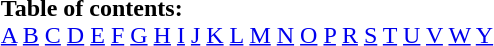<table border="0" id="toc" style="margin: 0 auto;" align=center>
<tr>
<td><strong>Table of contents:</strong><br><a href='#'>A</a> <a href='#'>B</a> <a href='#'>C</a> <a href='#'>D</a> <a href='#'>E</a> <a href='#'>F</a> <a href='#'>G</a> <a href='#'>H</a> <a href='#'>I</a> <a href='#'>J</a> <a href='#'>K</a> <a href='#'>L</a> <a href='#'>M</a> <a href='#'>N</a> <a href='#'>O</a> <a href='#'>P</a> <a href='#'>R</a> <a href='#'>S</a> <a href='#'>T</a> <a href='#'>U</a> <a href='#'>V</a> <a href='#'>W</a> <a href='#'>Y</a></td>
</tr>
</table>
